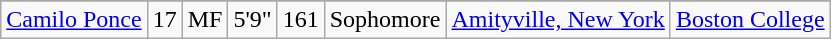<table class="wikitable sortable" border="1" style="text-align:center;">
<tr align=center>
</tr>
<tr>
<td><a href='#'>Camilo Ponce</a></td>
<td>17</td>
<td>MF</td>
<td>5'9"</td>
<td>161</td>
<td>Sophomore</td>
<td><a href='#'>Amityville, New York</a></td>
<td><a href='#'>Boston College</a></td>
</tr>
</table>
